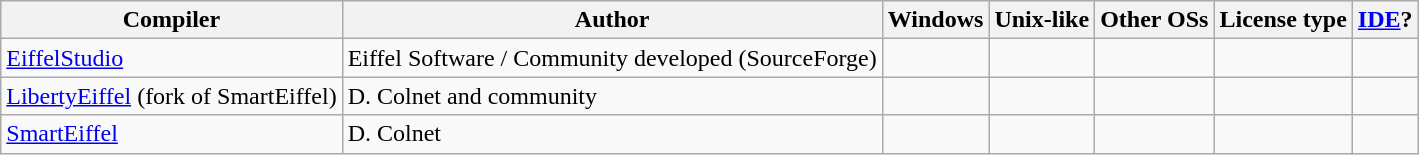<table class="wikitable sortable">
<tr>
<th>Compiler</th>
<th>Author</th>
<th>Windows</th>
<th>Unix-like</th>
<th>Other OSs</th>
<th>License type</th>
<th><a href='#'>IDE</a>?</th>
</tr>
<tr>
<td><a href='#'>EiffelStudio</a></td>
<td>Eiffel Software / Community developed (SourceForge)</td>
<td></td>
<td></td>
<td></td>
<td></td>
<td></td>
</tr>
<tr>
<td><a href='#'>LibertyEiffel</a> (fork of SmartEiffel)</td>
<td>D. Colnet and community</td>
<td></td>
<td></td>
<td></td>
<td></td>
<td></td>
</tr>
<tr>
<td><a href='#'>SmartEiffel</a></td>
<td>D. Colnet</td>
<td></td>
<td></td>
<td></td>
<td></td>
<td></td>
</tr>
</table>
